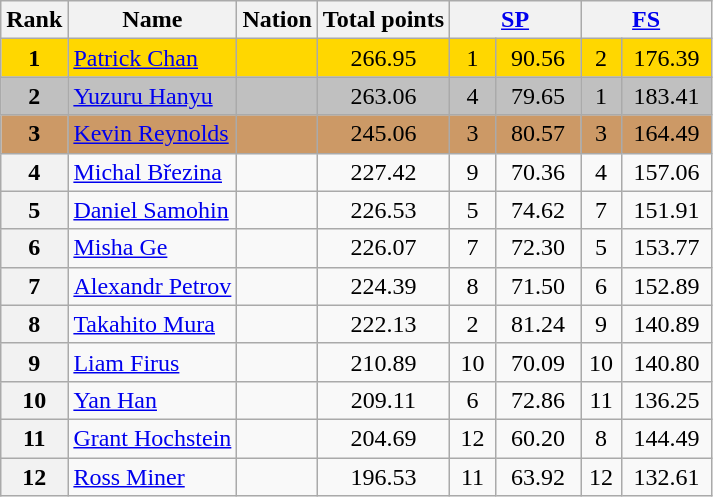<table class="wikitable sortable">
<tr>
<th>Rank</th>
<th>Name</th>
<th>Nation</th>
<th>Total points</th>
<th colspan="2" width="80px"><a href='#'>SP</a></th>
<th colspan="2" width="80px"><a href='#'>FS</a></th>
</tr>
<tr bgcolor="gold">
<td align="center"><strong>1</strong></td>
<td><a href='#'>Patrick Chan</a></td>
<td></td>
<td align="center">266.95</td>
<td align="center">1</td>
<td align="center">90.56</td>
<td align="center">2</td>
<td align="center">176.39</td>
</tr>
<tr bgcolor="silver">
<td align="center"><strong>2</strong></td>
<td><a href='#'>Yuzuru Hanyu</a></td>
<td></td>
<td align="center">263.06</td>
<td align="center">4</td>
<td align="center">79.65</td>
<td align="center">1</td>
<td align="center">183.41</td>
</tr>
<tr bgcolor="cc9966">
<td align="center"><strong>3</strong></td>
<td><a href='#'>Kevin Reynolds</a></td>
<td></td>
<td align="center">245.06</td>
<td align="center">3</td>
<td align="center">80.57</td>
<td align="center">3</td>
<td align="center">164.49</td>
</tr>
<tr>
<th>4</th>
<td><a href='#'>Michal Březina</a></td>
<td></td>
<td align="center">227.42</td>
<td align="center">9</td>
<td align="center">70.36</td>
<td align="center">4</td>
<td align="center">157.06</td>
</tr>
<tr>
<th>5</th>
<td><a href='#'>Daniel Samohin</a></td>
<td></td>
<td align="center">226.53</td>
<td align="center">5</td>
<td align="center">74.62</td>
<td align="center">7</td>
<td align="center">151.91</td>
</tr>
<tr>
<th>6</th>
<td><a href='#'>Misha Ge</a></td>
<td></td>
<td align="center">226.07</td>
<td align="center">7</td>
<td align="center">72.30</td>
<td align="center">5</td>
<td align="center">153.77</td>
</tr>
<tr>
<th>7</th>
<td><a href='#'>Alexandr Petrov</a></td>
<td></td>
<td align="center">224.39</td>
<td align="center">8</td>
<td align="center">71.50</td>
<td align="center">6</td>
<td align="center">152.89</td>
</tr>
<tr>
<th>8</th>
<td><a href='#'>Takahito Mura</a></td>
<td></td>
<td align="center">222.13</td>
<td align="center">2</td>
<td align="center">81.24</td>
<td align="center">9</td>
<td align="center">140.89</td>
</tr>
<tr>
<th>9</th>
<td><a href='#'>Liam Firus</a></td>
<td></td>
<td align="center">210.89</td>
<td align="center">10</td>
<td align="center">70.09</td>
<td align="center">10</td>
<td align="center">140.80</td>
</tr>
<tr>
<th>10</th>
<td><a href='#'>Yan Han</a></td>
<td></td>
<td align="center">209.11</td>
<td align="center">6</td>
<td align="center">72.86</td>
<td align="center">11</td>
<td align="center">136.25</td>
</tr>
<tr>
<th>11</th>
<td><a href='#'>Grant Hochstein</a></td>
<td></td>
<td align="center">204.69</td>
<td align="center">12</td>
<td align="center">60.20</td>
<td align="center">8</td>
<td align="center">144.49</td>
</tr>
<tr>
<th>12</th>
<td><a href='#'>Ross Miner</a></td>
<td></td>
<td align="center">196.53</td>
<td align="center">11</td>
<td align="center">63.92</td>
<td align="center">12</td>
<td align="center">132.61</td>
</tr>
</table>
